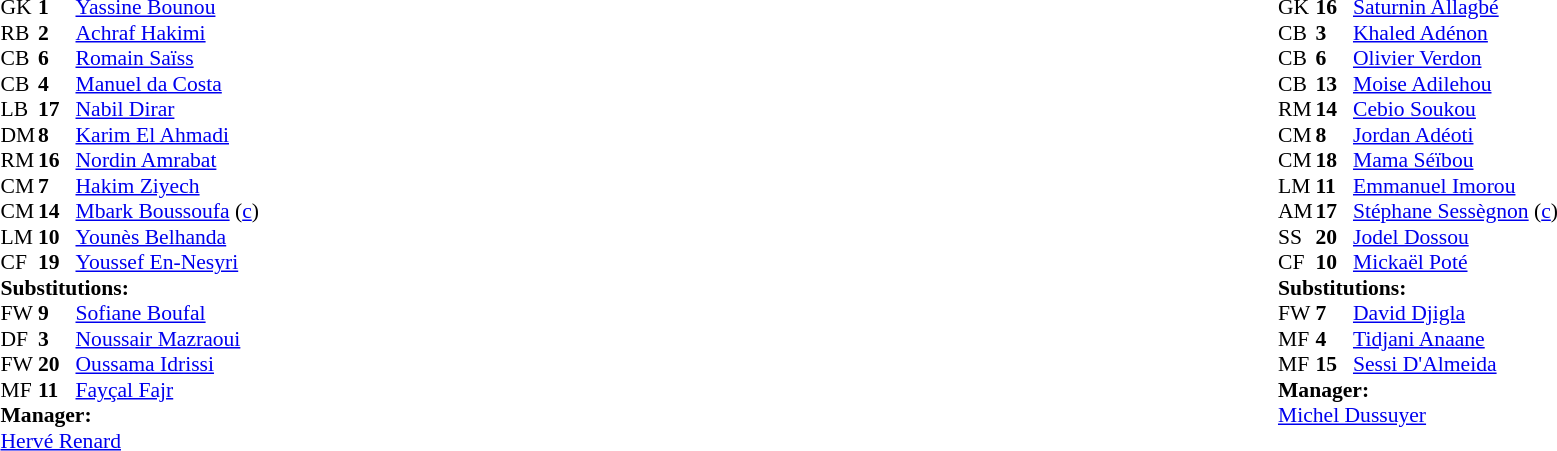<table width="100%">
<tr>
<td valign="top" width="40%"><br><table style="font-size:90%" cellspacing="0" cellpadding="0">
<tr>
<th width=25></th>
<th width=25></th>
</tr>
<tr>
<td>GK</td>
<td><strong>1</strong></td>
<td><a href='#'>Yassine Bounou</a></td>
</tr>
<tr>
<td>RB</td>
<td><strong>2</strong></td>
<td><a href='#'>Achraf Hakimi</a></td>
</tr>
<tr>
<td>CB</td>
<td><strong>6</strong></td>
<td><a href='#'>Romain Saïss</a></td>
</tr>
<tr>
<td>CB</td>
<td><strong>4</strong></td>
<td><a href='#'>Manuel da Costa</a></td>
</tr>
<tr>
<td>LB</td>
<td><strong>17</strong></td>
<td><a href='#'>Nabil Dirar</a></td>
<td></td>
<td></td>
</tr>
<tr>
<td>DM</td>
<td><strong>8</strong></td>
<td><a href='#'>Karim El Ahmadi</a></td>
<td></td>
<td></td>
</tr>
<tr>
<td>RM</td>
<td><strong>16</strong></td>
<td><a href='#'>Nordin Amrabat</a></td>
<td></td>
<td></td>
</tr>
<tr>
<td>CM</td>
<td><strong>7</strong></td>
<td><a href='#'>Hakim Ziyech</a></td>
</tr>
<tr>
<td>CM</td>
<td><strong>14</strong></td>
<td><a href='#'>Mbark Boussoufa</a> (<a href='#'>c</a>)</td>
</tr>
<tr>
<td>LM</td>
<td><strong>10</strong></td>
<td><a href='#'>Younès Belhanda</a></td>
<td></td>
<td></td>
</tr>
<tr>
<td>CF</td>
<td><strong>19</strong></td>
<td><a href='#'>Youssef En-Nesyri</a></td>
</tr>
<tr>
<td colspan=3><strong>Substitutions:</strong></td>
</tr>
<tr>
<td>FW</td>
<td><strong>9</strong></td>
<td><a href='#'>Sofiane Boufal</a></td>
<td></td>
<td></td>
</tr>
<tr>
<td>DF</td>
<td><strong>3</strong></td>
<td><a href='#'>Noussair Mazraoui</a></td>
<td></td>
<td></td>
</tr>
<tr>
<td>FW</td>
<td><strong>20</strong></td>
<td><a href='#'>Oussama Idrissi</a></td>
<td></td>
<td></td>
</tr>
<tr>
<td>MF</td>
<td><strong>11</strong></td>
<td><a href='#'>Fayçal Fajr</a></td>
<td></td>
<td></td>
</tr>
<tr>
<td colspan=3><strong>Manager:</strong></td>
</tr>
<tr>
<td colspan=3> <a href='#'>Hervé Renard</a></td>
</tr>
</table>
</td>
<td valign="top"></td>
<td valign="top" width="50%"><br><table style="font-size:90%; margin:auto" cellspacing="0" cellpadding="0">
<tr>
<th width=25></th>
<th width=25></th>
</tr>
<tr>
<td>GK</td>
<td><strong>16</strong></td>
<td><a href='#'>Saturnin Allagbé</a></td>
</tr>
<tr>
<td>CB</td>
<td><strong>3</strong></td>
<td><a href='#'>Khaled Adénon</a></td>
<td></td>
</tr>
<tr>
<td>CB</td>
<td><strong>6</strong></td>
<td><a href='#'>Olivier Verdon</a></td>
</tr>
<tr>
<td>CB</td>
<td><strong>13</strong></td>
<td><a href='#'>Moise Adilehou</a></td>
</tr>
<tr>
<td>RM</td>
<td><strong>14</strong></td>
<td><a href='#'>Cebio Soukou</a></td>
<td></td>
<td></td>
</tr>
<tr>
<td>CM</td>
<td><strong>8</strong></td>
<td><a href='#'>Jordan Adéoti</a></td>
</tr>
<tr>
<td>CM</td>
<td><strong>18</strong></td>
<td><a href='#'>Mama Séïbou</a></td>
<td></td>
</tr>
<tr>
<td>LM</td>
<td><strong>11</strong></td>
<td><a href='#'>Emmanuel Imorou</a></td>
</tr>
<tr>
<td>AM</td>
<td><strong>17</strong></td>
<td><a href='#'>Stéphane Sessègnon</a> (<a href='#'>c</a>)</td>
</tr>
<tr>
<td>SS</td>
<td><strong>20</strong></td>
<td><a href='#'>Jodel Dossou</a></td>
<td></td>
<td></td>
</tr>
<tr>
<td>CF</td>
<td><strong>10</strong></td>
<td><a href='#'>Mickaël Poté</a></td>
<td></td>
<td></td>
</tr>
<tr>
<td colspan=3><strong>Substitutions:</strong></td>
</tr>
<tr>
<td>FW</td>
<td><strong>7</strong></td>
<td><a href='#'>David Djigla</a></td>
<td></td>
<td></td>
</tr>
<tr>
<td>MF</td>
<td><strong>4</strong></td>
<td><a href='#'>Tidjani Anaane</a></td>
<td></td>
<td></td>
</tr>
<tr>
<td>MF</td>
<td><strong>15</strong></td>
<td><a href='#'>Sessi D'Almeida</a></td>
<td></td>
<td></td>
</tr>
<tr>
<td colspan=3><strong>Manager:</strong></td>
</tr>
<tr>
<td colspan=3> <a href='#'>Michel Dussuyer</a></td>
</tr>
</table>
</td>
</tr>
</table>
